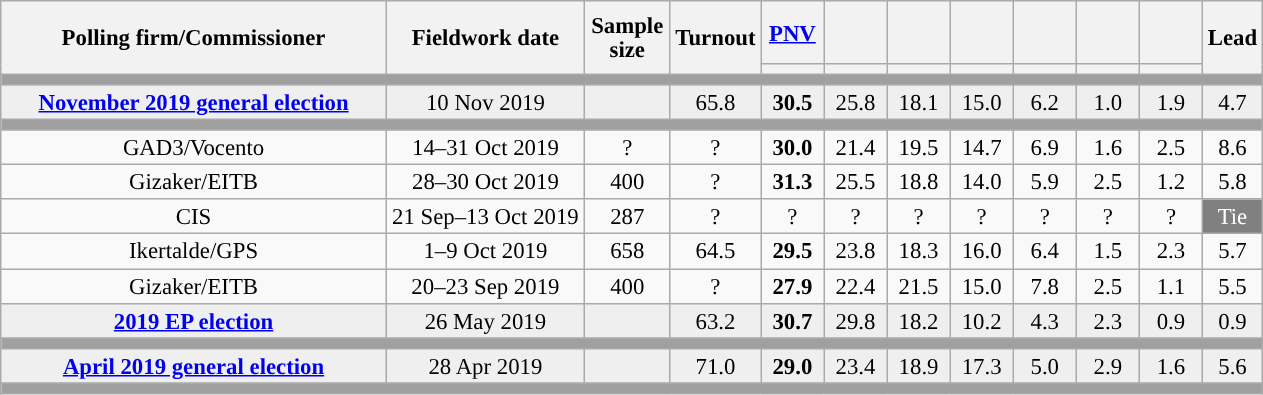<table class="wikitable collapsible collapsed" style="text-align:center; font-size:95%; line-height:16px;">
<tr style="height:42px;">
<th style="width:250px;" rowspan="2">Polling firm/Commissioner</th>
<th style="width:125px;" rowspan="2">Fieldwork date</th>
<th style="width:50px;" rowspan="2">Sample size</th>
<th style="width:45px;" rowspan="2">Turnout</th>
<th style="width:35px;"><a href='#'>PNV</a></th>
<th style="width:35px;"></th>
<th style="width:35px;"></th>
<th style="width:35px;"></th>
<th style="width:35px;"></th>
<th style="width:35px;"></th>
<th style="width:35px;"></th>
<th style="width:30px;" rowspan="2">Lead</th>
</tr>
<tr>
<th style="color:inherit;background:"></th>
<th style="color:inherit;background:"></th>
<th style="color:inherit;background:"></th>
<th style="color:inherit;background:"></th>
<th style="color:inherit;background:"></th>
<th style="color:inherit;background:"></th>
<th style="color:inherit;background:"></th>
</tr>
<tr>
<td colspan="12" style="background:#A0A0A0"></td>
</tr>
<tr style="background:#EFEFEF;">
<td><strong><a href='#'>November 2019 general election</a></strong></td>
<td>10 Nov 2019</td>
<td></td>
<td>65.8</td>
<td><strong>30.5</strong><br></td>
<td>25.8<br></td>
<td>18.1<br></td>
<td>15.0<br></td>
<td>6.2<br></td>
<td>1.0<br></td>
<td>1.9<br></td>
<td style="background:">4.7</td>
</tr>
<tr>
<td colspan="12" style="background:#A0A0A0"></td>
</tr>
<tr>
<td>GAD3/Vocento</td>
<td>14–31 Oct 2019</td>
<td>?</td>
<td>?</td>
<td><strong>30.0</strong><br></td>
<td>21.4<br></td>
<td>19.5<br></td>
<td>14.7<br></td>
<td>6.9<br></td>
<td>1.6<br></td>
<td>2.5<br></td>
<td style="background:">8.6</td>
</tr>
<tr>
<td>Gizaker/EITB</td>
<td>28–30 Oct 2019</td>
<td>400</td>
<td>?</td>
<td><strong>31.3</strong><br></td>
<td>25.5<br></td>
<td>18.8<br></td>
<td>14.0<br></td>
<td>5.9<br></td>
<td>2.5<br></td>
<td>1.2<br></td>
<td style="background:">5.8</td>
</tr>
<tr>
<td>CIS</td>
<td>21 Sep–13 Oct 2019</td>
<td>287</td>
<td>?</td>
<td>?<br></td>
<td>?<br></td>
<td>?<br></td>
<td>?<br></td>
<td>?<br></td>
<td>?<br></td>
<td>?<br></td>
<td style="background:gray;color:white;">Tie</td>
</tr>
<tr>
<td>Ikertalde/GPS</td>
<td>1–9 Oct 2019</td>
<td>658</td>
<td>64.5</td>
<td><strong>29.5</strong><br></td>
<td>23.8<br></td>
<td>18.3<br></td>
<td>16.0<br></td>
<td>6.4<br></td>
<td>1.5<br></td>
<td>2.3<br></td>
<td style="background:">5.7</td>
</tr>
<tr>
<td>Gizaker/EITB</td>
<td>20–23 Sep 2019</td>
<td>400</td>
<td>?</td>
<td><strong>27.9</strong><br></td>
<td>22.4<br></td>
<td>21.5<br></td>
<td>15.0<br></td>
<td>7.8<br></td>
<td>2.5<br></td>
<td>1.1<br></td>
<td style="background:">5.5</td>
</tr>
<tr style="background:#EFEFEF;">
<td><strong><a href='#'>2019 EP election</a></strong></td>
<td>26 May 2019</td>
<td></td>
<td>63.2</td>
<td><strong>30.7</strong><br></td>
<td>29.8<br></td>
<td>18.2<br></td>
<td>10.2<br></td>
<td>4.3<br></td>
<td>2.3<br></td>
<td>0.9<br></td>
<td style="background:">0.9</td>
</tr>
<tr>
<td colspan="12" style="background:#A0A0A0"></td>
</tr>
<tr style="background:#EFEFEF;">
<td><strong><a href='#'>April 2019 general election</a></strong></td>
<td>28 Apr 2019</td>
<td></td>
<td>71.0</td>
<td><strong>29.0</strong><br></td>
<td>23.4<br></td>
<td>18.9<br></td>
<td>17.3<br></td>
<td>5.0<br></td>
<td>2.9<br></td>
<td>1.6<br></td>
<td style="background:">5.6</td>
</tr>
<tr>
<td colspan="12" style="background:#A0A0A0"></td>
</tr>
</table>
